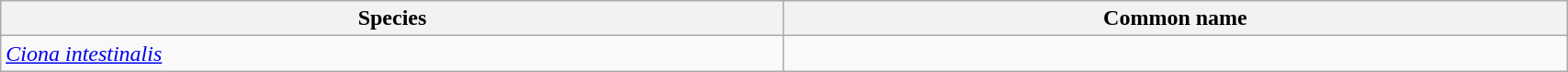<table width=90% class="wikitable">
<tr>
<th width=25%>Species</th>
<th width=25%>Common name</th>
</tr>
<tr>
<td><em><a href='#'>Ciona intestinalis</a></em></td>
<td></td>
</tr>
</table>
